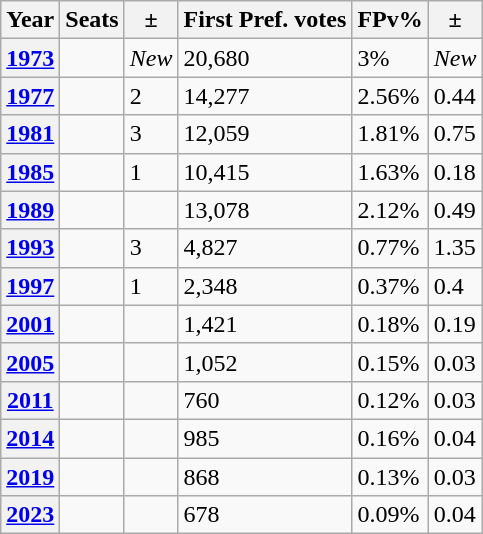<table class="wikitable">
<tr>
<th>Year</th>
<th>Seats</th>
<th>±</th>
<th>First Pref. votes</th>
<th>FPv%</th>
<th>±</th>
</tr>
<tr>
<th><a href='#'>1973</a><br></th>
<td></td>
<td><em>New</em></td>
<td>20,680</td>
<td>3%</td>
<td><em>New</em></td>
</tr>
<tr>
<th><a href='#'>1977</a><br></th>
<td></td>
<td> 2</td>
<td>14,277</td>
<td>2.56%</td>
<td> 0.44</td>
</tr>
<tr>
<th><a href='#'>1981</a><br></th>
<td></td>
<td> 3</td>
<td>12,059</td>
<td>1.81%</td>
<td> 0.75</td>
</tr>
<tr>
<th><a href='#'>1985</a></th>
<td></td>
<td> 1</td>
<td>10,415</td>
<td>1.63%</td>
<td> 0.18</td>
</tr>
<tr>
<th><a href='#'>1989</a></th>
<td></td>
<td></td>
<td>13,078</td>
<td>2.12%</td>
<td> 0.49</td>
</tr>
<tr>
<th><a href='#'>1993</a></th>
<td></td>
<td> 3</td>
<td>4,827</td>
<td>0.77%</td>
<td> 1.35</td>
</tr>
<tr>
<th><a href='#'>1997</a></th>
<td></td>
<td> 1</td>
<td>2,348</td>
<td>0.37%</td>
<td> 0.4</td>
</tr>
<tr>
<th><a href='#'>2001</a></th>
<td></td>
<td></td>
<td>1,421</td>
<td>0.18%</td>
<td> 0.19</td>
</tr>
<tr>
<th><a href='#'>2005</a></th>
<td></td>
<td></td>
<td>1,052</td>
<td>0.15%</td>
<td> 0.03</td>
</tr>
<tr>
<th><a href='#'>2011</a></th>
<td></td>
<td></td>
<td>760</td>
<td>0.12%</td>
<td> 0.03</td>
</tr>
<tr>
<th><a href='#'>2014</a></th>
<td></td>
<td></td>
<td>985</td>
<td>0.16%</td>
<td> 0.04</td>
</tr>
<tr>
<th><a href='#'>2019</a></th>
<td></td>
<td></td>
<td>868</td>
<td>0.13%</td>
<td> 0.03</td>
</tr>
<tr>
<th><a href='#'>2023</a></th>
<td></td>
<td></td>
<td>678</td>
<td>0.09%</td>
<td> 0.04</td>
</tr>
</table>
